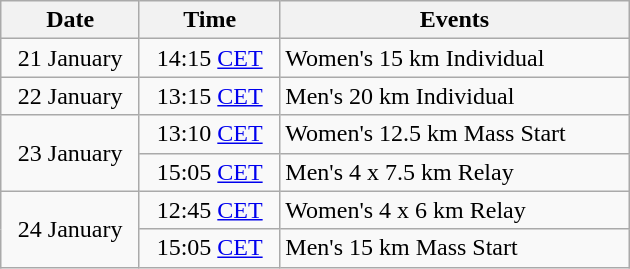<table class="wikitable" style="text-align: center" width="420">
<tr>
<th>Date</th>
<th>Time</th>
<th>Events</th>
</tr>
<tr>
<td rowspan=1>21 January</td>
<td>14:15 <a href='#'>CET</a></td>
<td style="text-align: left">Women's 15 km Individual</td>
</tr>
<tr>
<td rowspan=1>22 January</td>
<td>13:15 <a href='#'>CET</a></td>
<td style="text-align: left">Men's 20 km Individual</td>
</tr>
<tr>
<td rowspan=2>23 January</td>
<td>13:10 <a href='#'>CET</a></td>
<td style="text-align: left">Women's 12.5 km Mass Start</td>
</tr>
<tr>
<td>15:05 <a href='#'>CET</a></td>
<td style="text-align: left">Men's 4 x 7.5 km Relay</td>
</tr>
<tr>
<td rowspan=2>24 January</td>
<td>12:45 <a href='#'>CET</a></td>
<td style="text-align: left">Women's 4 x 6 km Relay</td>
</tr>
<tr>
<td>15:05 <a href='#'>CET</a></td>
<td style="text-align: left">Men's 15 km Mass Start</td>
</tr>
</table>
